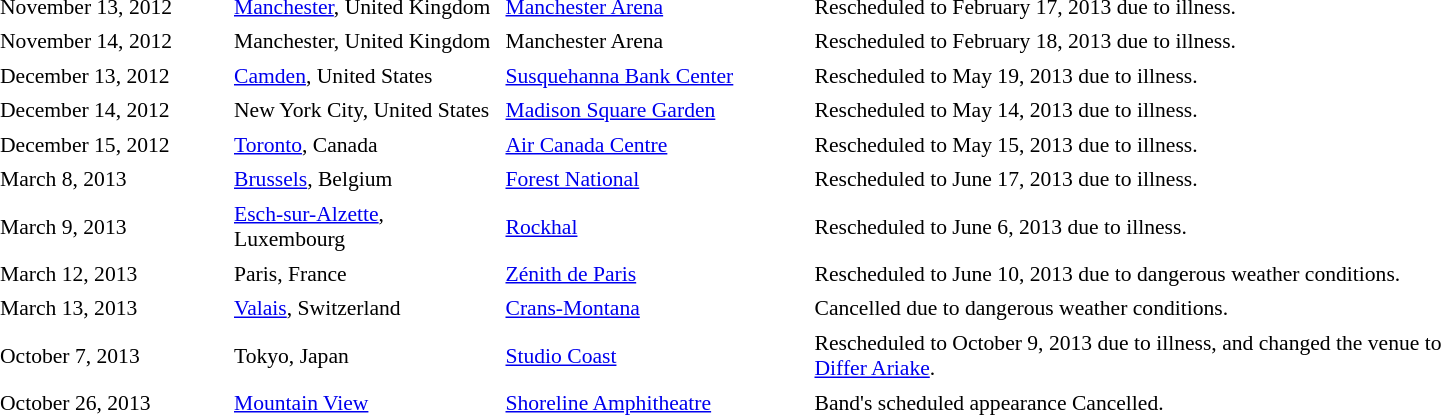<table cellpadding="2" style="border: 0px solid darkgray; font-size:90%">
<tr>
<th width="150"></th>
<th width="175"></th>
<th width="200"></th>
<th width="450"></th>
</tr>
<tr border="0">
<td>November 13, 2012</td>
<td><a href='#'>Manchester</a>, United Kingdom</td>
<td><a href='#'>Manchester Arena</a></td>
<td>Rescheduled to February 17, 2013 due to illness.</td>
</tr>
<tr>
<td>November 14, 2012</td>
<td>Manchester, United Kingdom</td>
<td>Manchester Arena</td>
<td>Rescheduled to February 18, 2013 due to illness.</td>
</tr>
<tr>
<td>December 13, 2012</td>
<td><a href='#'>Camden</a>, United States</td>
<td><a href='#'>Susquehanna Bank Center</a></td>
<td>Rescheduled to May 19, 2013 due to illness.</td>
</tr>
<tr>
<td>December 14, 2012</td>
<td>New York City, United States</td>
<td><a href='#'>Madison Square Garden</a></td>
<td>Rescheduled to May 14, 2013 due to illness.</td>
</tr>
<tr>
<td>December 15, 2012</td>
<td><a href='#'>Toronto</a>, Canada</td>
<td><a href='#'>Air Canada Centre</a></td>
<td>Rescheduled to May 15, 2013 due to illness.</td>
</tr>
<tr>
<td>March 8, 2013</td>
<td><a href='#'>Brussels</a>, Belgium</td>
<td><a href='#'>Forest National</a></td>
<td>Rescheduled to June 17, 2013 due to illness.</td>
</tr>
<tr>
<td>March 9, 2013</td>
<td><a href='#'>Esch-sur-Alzette</a>, Luxembourg</td>
<td><a href='#'>Rockhal</a></td>
<td>Rescheduled to June 6, 2013 due to illness.</td>
</tr>
<tr>
<td>March 12, 2013</td>
<td>Paris, France</td>
<td><a href='#'>Zénith de Paris</a></td>
<td>Rescheduled to June 10, 2013 due to dangerous weather conditions.</td>
</tr>
<tr>
<td>March 13, 2013</td>
<td><a href='#'>Valais</a>, Switzerland</td>
<td><a href='#'>Crans-Montana</a></td>
<td>Cancelled due to dangerous weather conditions.</td>
</tr>
<tr>
<td>October 7, 2013</td>
<td>Tokyo, Japan</td>
<td><a href='#'>Studio Coast</a></td>
<td>Rescheduled to October 9, 2013 due to illness, and changed the venue to <a href='#'>Differ Ariake</a>.</td>
</tr>
<tr>
<td>October 26, 2013 </td>
<td><a href='#'>Mountain View</a></td>
<td><a href='#'>Shoreline Amphitheatre</a></td>
<td>Band's scheduled appearance Cancelled.</td>
</tr>
<tr>
</tr>
</table>
